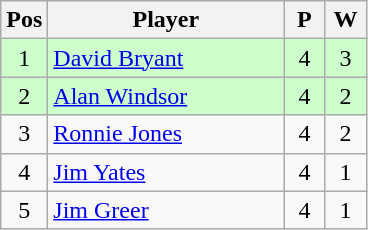<table class="wikitable" style="font-size: 100%">
<tr>
<th width=20>Pos</th>
<th width=150>Player</th>
<th width=20>P</th>
<th width=20>W</th>
</tr>
<tr align=center style="background: #ccffcc;">
<td>1</td>
<td align="left"> <a href='#'>David Bryant</a></td>
<td>4</td>
<td>3</td>
</tr>
<tr align=center style="background: #ccffcc;">
<td>2</td>
<td align="left"> <a href='#'>Alan Windsor</a></td>
<td>4</td>
<td>2</td>
</tr>
<tr align=center>
<td>3</td>
<td align="left"> <a href='#'>Ronnie Jones</a></td>
<td>4</td>
<td>2</td>
</tr>
<tr align=center>
<td>4</td>
<td align="left"> <a href='#'>Jim Yates</a></td>
<td>4</td>
<td>1</td>
</tr>
<tr align=center>
<td>5</td>
<td align="left"> <a href='#'>Jim Greer</a></td>
<td>4</td>
<td>1</td>
</tr>
</table>
